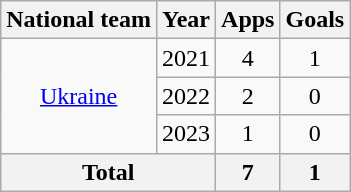<table class="wikitable" style="text-align:center">
<tr>
<th>National team</th>
<th>Year</th>
<th>Apps</th>
<th>Goals</th>
</tr>
<tr>
<td rowspan=3><a href='#'>Ukraine</a></td>
<td>2021</td>
<td>4</td>
<td>1</td>
</tr>
<tr>
<td>2022</td>
<td>2</td>
<td>0</td>
</tr>
<tr>
<td>2023</td>
<td>1</td>
<td>0</td>
</tr>
<tr>
<th colspan="2">Total</th>
<th>7</th>
<th>1</th>
</tr>
</table>
